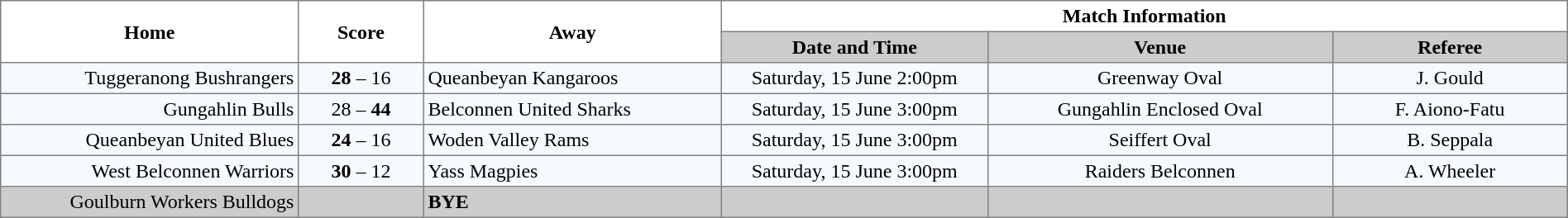<table border="1" cellpadding="3" cellspacing="0" width="100%" style="border-collapse:collapse;  text-align:center;">
<tr>
<th rowspan="2" width="19%">Home</th>
<th rowspan="2" width="8%">Score</th>
<th rowspan="2" width="19%">Away</th>
<th colspan="3">Match Information</th>
</tr>
<tr bgcolor="#CCCCCC">
<th width="17%">Date and Time</th>
<th width="22%">Venue</th>
<th width="50%">Referee</th>
</tr>
<tr style="text-align:center; background:#f5faff;">
<td align="right">Tuggeranong Bushrangers </td>
<td><strong>28</strong> – 16</td>
<td align="left"> Queanbeyan Kangaroos</td>
<td>Saturday, 15 June 2:00pm</td>
<td>Greenway Oval</td>
<td>J. Gould</td>
</tr>
<tr style="text-align:center; background:#f5faff;">
<td align="right">Gungahlin Bulls </td>
<td>28 – <strong>44</strong></td>
<td align="left"> Belconnen United Sharks</td>
<td>Saturday, 15 June 3:00pm</td>
<td>Gungahlin Enclosed Oval</td>
<td>F. Aiono-Fatu</td>
</tr>
<tr style="text-align:center; background:#f5faff;">
<td align="right">Queanbeyan United Blues </td>
<td><strong>24</strong> – 16</td>
<td align="left"> Woden Valley Rams</td>
<td>Saturday, 15 June 3:00pm</td>
<td>Seiffert Oval</td>
<td>B. Seppala</td>
</tr>
<tr style="text-align:center; background:#f5faff;">
<td align="right">West Belconnen Warriors </td>
<td><strong>30</strong> – 12</td>
<td align="left"> Yass Magpies</td>
<td>Saturday, 15 June 3:00pm</td>
<td>Raiders Belconnen</td>
<td>A. Wheeler</td>
</tr>
<tr style="text-align:center; background:#CCCCCC;">
<td align="right">Goulburn Workers Bulldogs <strong></strong></td>
<td></td>
<td align="left"><strong>BYE</strong></td>
<td></td>
<td></td>
<td></td>
</tr>
</table>
